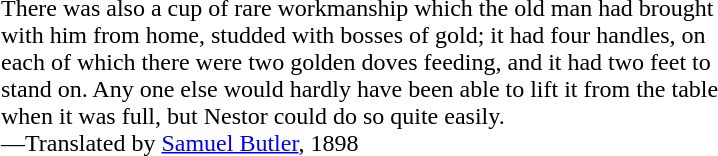<table>
<tr>
<td></td>
<td style="padding-left:2em; max-width:30em;">There was also a cup of rare workmanship which the old man had brought with him from home, studded with bosses of gold; it had four handles, on each of which there were two golden doves feeding, and it had two feet to stand on. Any one else would hardly have been able to lift it from the table when it was full, but Nestor could do so quite easily.<br>—Translated by <a href='#'>Samuel Butler</a>, 1898</td>
</tr>
</table>
